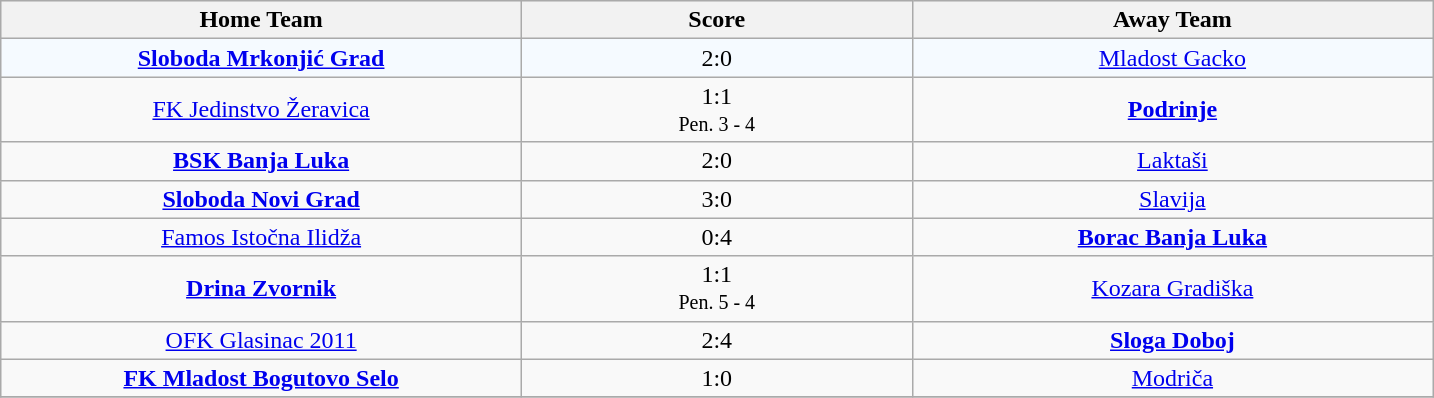<table class="wikitable" style="text-align: center;">
<tr style="background:#efefef;">
<th width=20%>Home Team</th>
<th width=15%>Score</th>
<th width=20%>Away Team</th>
</tr>
<tr bgcolor=#F5FAFF>
<td><strong><a href='#'>Sloboda Mrkonjić Grad</a></strong></td>
<td>2:0</td>
<td><a href='#'>Mladost Gacko</a></td>
</tr>
<tr>
<td><a href='#'>FK Jedinstvo Žeravica</a></td>
<td>1:1<br><small>Pen. 3 - 4</small></td>
<td><strong><a href='#'>Podrinje</a></strong></td>
</tr>
<tr>
<td><strong><a href='#'>BSK Banja Luka</a></strong></td>
<td>2:0</td>
<td><a href='#'>Laktaši</a></td>
</tr>
<tr>
<td><strong><a href='#'>Sloboda Novi Grad</a></strong></td>
<td>3:0</td>
<td><a href='#'>Slavija</a></td>
</tr>
<tr>
<td><a href='#'>Famos Istočna Ilidža</a></td>
<td>0:4</td>
<td><strong><a href='#'>Borac Banja Luka</a></strong></td>
</tr>
<tr>
<td><strong><a href='#'>Drina Zvornik</a></strong></td>
<td>1:1<br><small>Pen. 5 - 4</small></td>
<td><a href='#'>Kozara Gradiška</a></td>
</tr>
<tr>
<td><a href='#'>OFK Glasinac 2011</a></td>
<td>2:4</td>
<td><strong><a href='#'>Sloga Doboj</a></strong></td>
</tr>
<tr>
<td><strong><a href='#'>FK Mladost Bogutovo Selo</a></strong></td>
<td>1:0</td>
<td><a href='#'>Modriča</a></td>
</tr>
<tr>
</tr>
</table>
